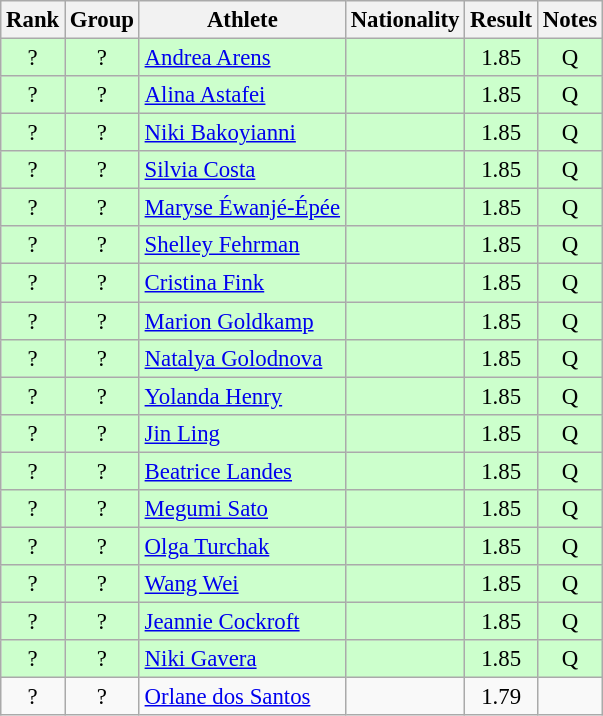<table class="wikitable sortable" style="text-align:center;font-size:95%">
<tr>
<th>Rank</th>
<th>Group</th>
<th>Athlete</th>
<th>Nationality</th>
<th>Result</th>
<th>Notes</th>
</tr>
<tr bgcolor=ccffcc>
<td>?</td>
<td>?</td>
<td align="left"><a href='#'>Andrea Arens</a></td>
<td align=left></td>
<td>1.85</td>
<td>Q</td>
</tr>
<tr bgcolor=ccffcc>
<td>?</td>
<td>?</td>
<td align="left"><a href='#'>Alina Astafei</a></td>
<td align=left></td>
<td>1.85</td>
<td>Q</td>
</tr>
<tr bgcolor=ccffcc>
<td>?</td>
<td>?</td>
<td align="left"><a href='#'>Niki Bakoyianni</a></td>
<td align=left></td>
<td>1.85</td>
<td>Q</td>
</tr>
<tr bgcolor=ccffcc>
<td>?</td>
<td>?</td>
<td align="left"><a href='#'>Silvia Costa</a></td>
<td align=left></td>
<td>1.85</td>
<td>Q</td>
</tr>
<tr bgcolor=ccffcc>
<td>?</td>
<td>?</td>
<td align="left"><a href='#'>Maryse Éwanjé-Épée</a></td>
<td align=left></td>
<td>1.85</td>
<td>Q</td>
</tr>
<tr bgcolor=ccffcc>
<td>?</td>
<td>?</td>
<td align="left"><a href='#'>Shelley Fehrman</a></td>
<td align=left></td>
<td>1.85</td>
<td>Q</td>
</tr>
<tr bgcolor=ccffcc>
<td>?</td>
<td>?</td>
<td align="left"><a href='#'>Cristina Fink</a></td>
<td align=left></td>
<td>1.85</td>
<td>Q</td>
</tr>
<tr bgcolor=ccffcc>
<td>?</td>
<td>?</td>
<td align="left"><a href='#'>Marion Goldkamp</a></td>
<td align=left></td>
<td>1.85</td>
<td>Q</td>
</tr>
<tr bgcolor=ccffcc>
<td>?</td>
<td>?</td>
<td align="left"><a href='#'>Natalya Golodnova</a></td>
<td align=left></td>
<td>1.85</td>
<td>Q</td>
</tr>
<tr bgcolor=ccffcc>
<td>?</td>
<td>?</td>
<td align="left"><a href='#'>Yolanda Henry</a></td>
<td align=left></td>
<td>1.85</td>
<td>Q</td>
</tr>
<tr bgcolor=ccffcc>
<td>?</td>
<td>?</td>
<td align="left"><a href='#'>Jin Ling</a></td>
<td align=left></td>
<td>1.85</td>
<td>Q</td>
</tr>
<tr bgcolor=ccffcc>
<td>?</td>
<td>?</td>
<td align="left"><a href='#'>Beatrice Landes</a></td>
<td align=left></td>
<td>1.85</td>
<td>Q</td>
</tr>
<tr bgcolor=ccffcc>
<td>?</td>
<td>?</td>
<td align="left"><a href='#'>Megumi Sato</a></td>
<td align=left></td>
<td>1.85</td>
<td>Q</td>
</tr>
<tr bgcolor=ccffcc>
<td>?</td>
<td>?</td>
<td align="left"><a href='#'>Olga Turchak</a></td>
<td align=left></td>
<td>1.85</td>
<td>Q</td>
</tr>
<tr bgcolor=ccffcc>
<td>?</td>
<td>?</td>
<td align="left"><a href='#'>Wang Wei</a></td>
<td align=left></td>
<td>1.85</td>
<td>Q</td>
</tr>
<tr bgcolor=ccffcc>
<td>?</td>
<td>?</td>
<td align="left"><a href='#'>Jeannie Cockroft</a></td>
<td align=left></td>
<td>1.85</td>
<td>Q</td>
</tr>
<tr bgcolor=ccffcc>
<td>?</td>
<td>?</td>
<td align="left"><a href='#'>Niki Gavera</a></td>
<td align=left></td>
<td>1.85</td>
<td>Q</td>
</tr>
<tr>
<td>?</td>
<td>?</td>
<td align="left"><a href='#'>Orlane dos Santos</a></td>
<td align=left></td>
<td>1.79</td>
<td></td>
</tr>
</table>
